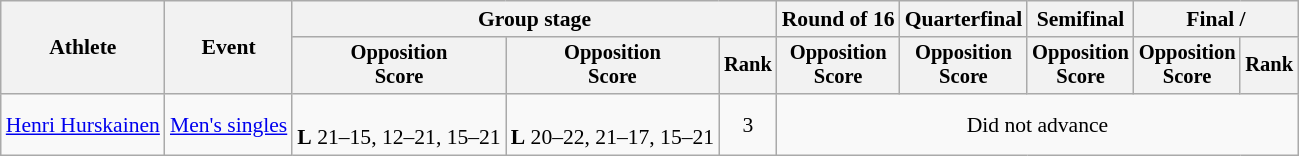<table class="wikitable" style="font-size:90%">
<tr>
<th rowspan=2>Athlete</th>
<th rowspan=2>Event</th>
<th colspan=3>Group stage</th>
<th>Round of 16</th>
<th>Quarterfinal</th>
<th>Semifinal</th>
<th colspan=2>Final / </th>
</tr>
<tr style="font-size:95%">
<th>Opposition<br>Score</th>
<th>Opposition<br>Score</th>
<th>Rank</th>
<th>Opposition<br>Score</th>
<th>Opposition<br>Score</th>
<th>Opposition<br>Score</th>
<th>Opposition<br>Score</th>
<th>Rank</th>
</tr>
<tr align=center>
<td align=left><a href='#'>Henri Hurskainen</a></td>
<td align=left><a href='#'>Men's singles</a></td>
<td><br><strong>L</strong> 21–15, 12–21, 15–21</td>
<td><br><strong>L</strong> 20–22, 21–17, 15–21</td>
<td>3</td>
<td colspan=5>Did not advance</td>
</tr>
</table>
